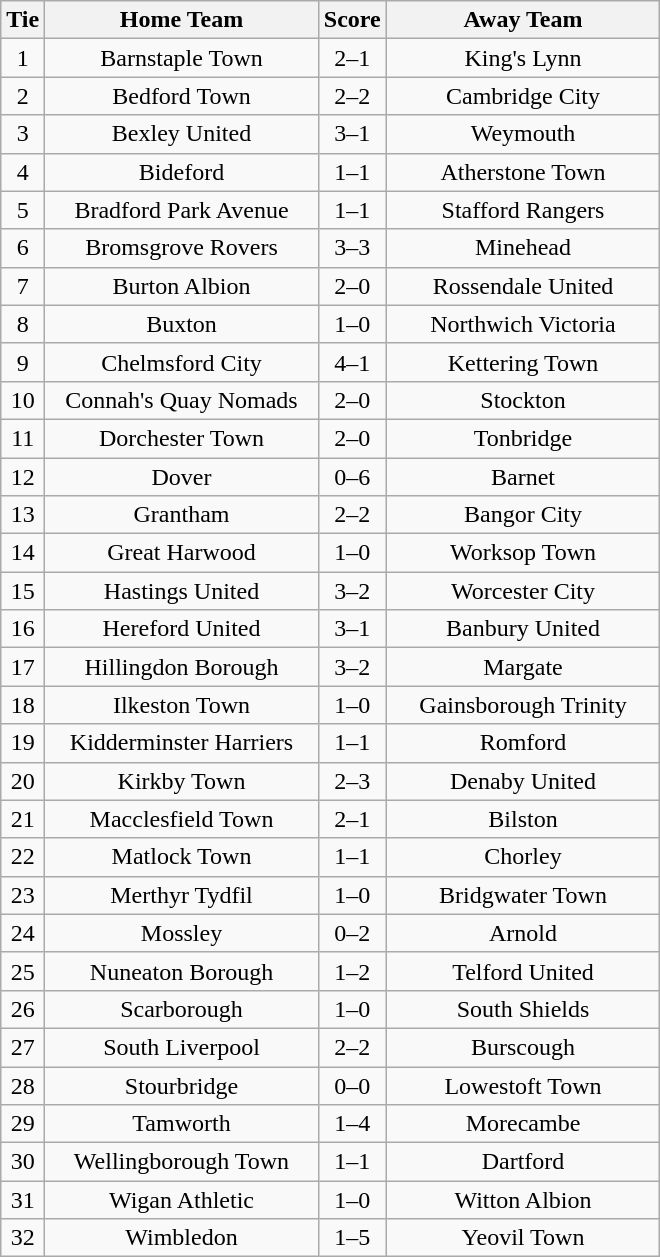<table class="wikitable" style="text-align:center;">
<tr>
<th width=20>Tie</th>
<th width=175>Home Team</th>
<th width=20>Score</th>
<th width=175>Away Team</th>
</tr>
<tr>
<td>1</td>
<td>Barnstaple Town</td>
<td>2–1</td>
<td>King's Lynn</td>
</tr>
<tr>
<td>2</td>
<td>Bedford Town</td>
<td>2–2</td>
<td>Cambridge City</td>
</tr>
<tr>
<td>3</td>
<td>Bexley United</td>
<td>3–1</td>
<td>Weymouth</td>
</tr>
<tr>
<td>4</td>
<td>Bideford</td>
<td>1–1</td>
<td>Atherstone Town</td>
</tr>
<tr>
<td>5</td>
<td>Bradford Park Avenue</td>
<td>1–1</td>
<td>Stafford Rangers</td>
</tr>
<tr>
<td>6</td>
<td>Bromsgrove Rovers</td>
<td>3–3</td>
<td>Minehead</td>
</tr>
<tr>
<td>7</td>
<td>Burton Albion</td>
<td>2–0</td>
<td>Rossendale United</td>
</tr>
<tr>
<td>8</td>
<td>Buxton</td>
<td>1–0</td>
<td>Northwich Victoria</td>
</tr>
<tr>
<td>9</td>
<td>Chelmsford City</td>
<td>4–1</td>
<td>Kettering Town</td>
</tr>
<tr>
<td>10</td>
<td>Connah's Quay Nomads</td>
<td>2–0</td>
<td>Stockton</td>
</tr>
<tr>
<td>11</td>
<td>Dorchester Town</td>
<td>2–0</td>
<td>Tonbridge</td>
</tr>
<tr>
<td>12</td>
<td>Dover</td>
<td>0–6</td>
<td>Barnet</td>
</tr>
<tr>
<td>13</td>
<td>Grantham</td>
<td>2–2</td>
<td>Bangor City</td>
</tr>
<tr>
<td>14</td>
<td>Great Harwood</td>
<td>1–0</td>
<td>Worksop Town</td>
</tr>
<tr>
<td>15</td>
<td>Hastings United</td>
<td>3–2</td>
<td>Worcester City</td>
</tr>
<tr>
<td>16</td>
<td>Hereford United</td>
<td>3–1</td>
<td>Banbury United</td>
</tr>
<tr>
<td>17</td>
<td>Hillingdon Borough</td>
<td>3–2</td>
<td>Margate</td>
</tr>
<tr>
<td>18</td>
<td>Ilkeston Town</td>
<td>1–0</td>
<td>Gainsborough Trinity</td>
</tr>
<tr>
<td>19</td>
<td>Kidderminster Harriers</td>
<td>1–1</td>
<td>Romford</td>
</tr>
<tr>
<td>20</td>
<td>Kirkby Town</td>
<td>2–3</td>
<td>Denaby United</td>
</tr>
<tr>
<td>21</td>
<td>Macclesfield Town</td>
<td>2–1</td>
<td>Bilston</td>
</tr>
<tr>
<td>22</td>
<td>Matlock Town</td>
<td>1–1</td>
<td>Chorley</td>
</tr>
<tr>
<td>23</td>
<td>Merthyr Tydfil</td>
<td>1–0</td>
<td>Bridgwater Town</td>
</tr>
<tr>
<td>24</td>
<td>Mossley</td>
<td>0–2</td>
<td>Arnold</td>
</tr>
<tr>
<td>25</td>
<td>Nuneaton Borough</td>
<td>1–2</td>
<td>Telford United</td>
</tr>
<tr>
<td>26</td>
<td>Scarborough</td>
<td>1–0</td>
<td>South Shields</td>
</tr>
<tr>
<td>27</td>
<td>South Liverpool</td>
<td>2–2</td>
<td>Burscough</td>
</tr>
<tr>
<td>28</td>
<td>Stourbridge</td>
<td>0–0</td>
<td>Lowestoft Town</td>
</tr>
<tr>
<td>29</td>
<td>Tamworth</td>
<td>1–4</td>
<td>Morecambe</td>
</tr>
<tr>
<td>30</td>
<td>Wellingborough Town</td>
<td>1–1</td>
<td>Dartford</td>
</tr>
<tr>
<td>31</td>
<td>Wigan Athletic</td>
<td>1–0</td>
<td>Witton Albion</td>
</tr>
<tr>
<td>32</td>
<td>Wimbledon</td>
<td>1–5</td>
<td>Yeovil Town</td>
</tr>
</table>
